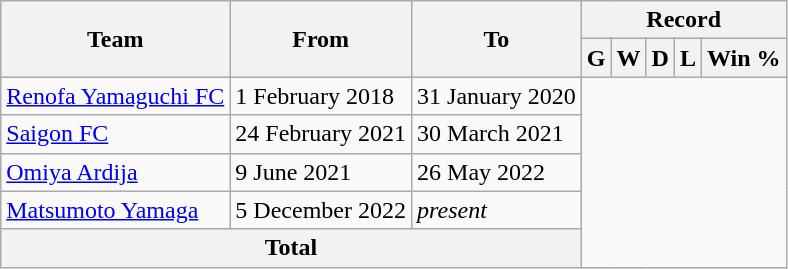<table class="wikitable" style="text-align: center">
<tr>
<th rowspan="2">Team</th>
<th rowspan="2">From</th>
<th rowspan="2">To</th>
<th colspan="5">Record</th>
</tr>
<tr>
<th>G</th>
<th>W</th>
<th>D</th>
<th>L</th>
<th>Win %</th>
</tr>
<tr>
<td align="left"><a href='#'>Renofa Yamaguchi FC</a></td>
<td align="left">1 February 2018</td>
<td align="left">31 January 2020<br></td>
</tr>
<tr>
<td align="left"><a href='#'>Saigon FC</a></td>
<td align="left">24 February 2021</td>
<td align="left">30 March 2021<br></td>
</tr>
<tr>
<td align="left"><a href='#'>Omiya Ardija</a></td>
<td align="left">9 June 2021</td>
<td align="left">26 May 2022<br></td>
</tr>
<tr>
<td align="left"><a href='#'>Matsumoto Yamaga</a></td>
<td align="left">5 December 2022</td>
<td align="left"><em>present</em><br></td>
</tr>
<tr>
<th colspan="3">Total<br></th>
</tr>
</table>
